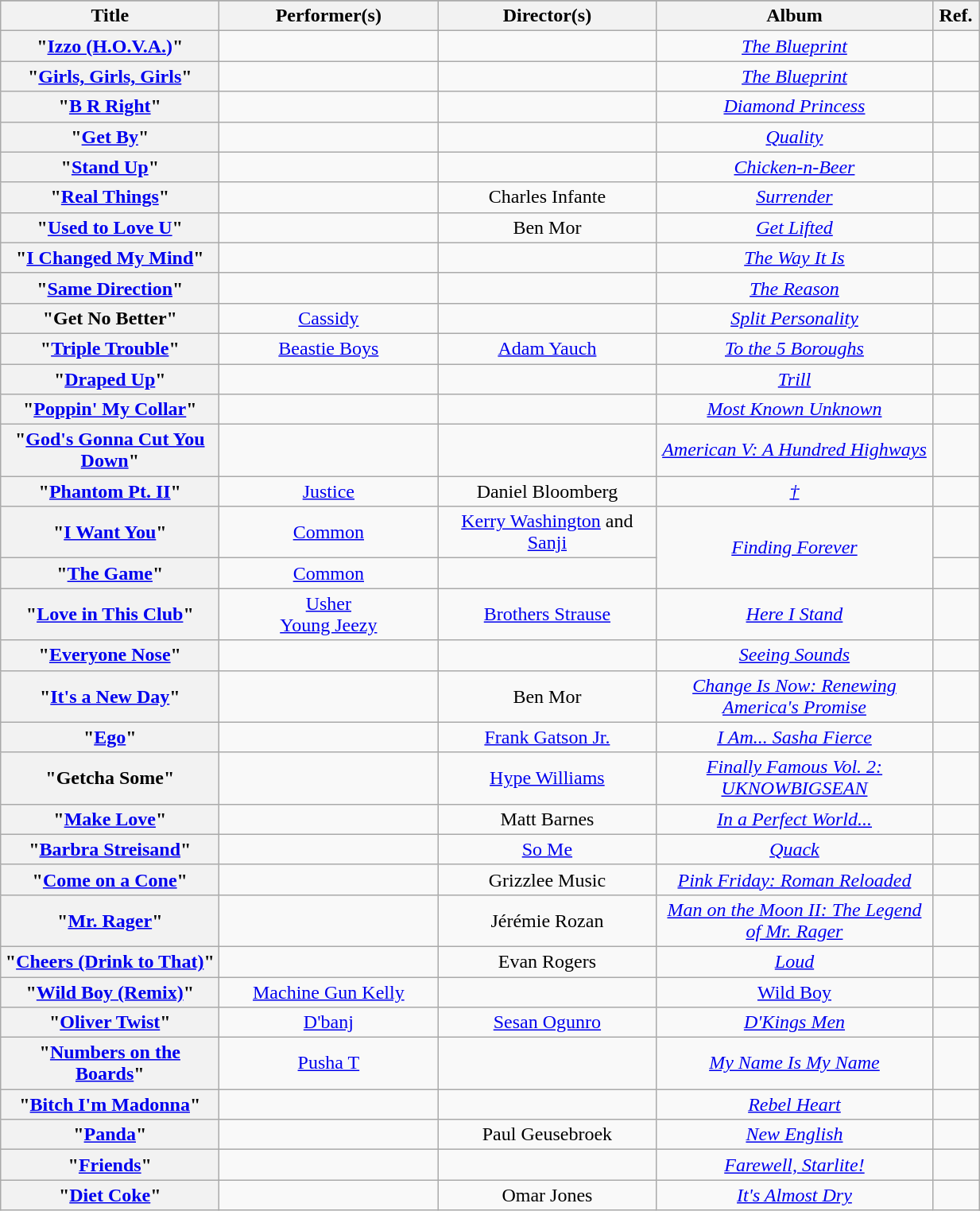<table class="wikitable plainrowheaders sortable" style="text-align:center;">
<tr>
</tr>
<tr>
<th scope="col" style="width: 11em;">Title</th>
<th scope="col" style="width: 11em;">Performer(s)</th>
<th scope="col" style="width: 11em;">Director(s)</th>
<th scope="col" style="width: 14em;">Album</th>
<th scope="col" style="width: 2em;" class="unsortable">Ref.</th>
</tr>
<tr>
<th scope="row">"<a href='#'>Izzo (H.O.V.A.)</a>"</th>
<td></td>
<td></td>
<td><em><a href='#'>The Blueprint</a></em></td>
<td></td>
</tr>
<tr>
<th scope="row">"<a href='#'>Girls, Girls, Girls</a>"</th>
<td></td>
<td></td>
<td><em><a href='#'>The Blueprint</a></em></td>
<td></td>
</tr>
<tr>
<th scope="row">"<a href='#'>B R Right</a>"</th>
<td></td>
<td></td>
<td><em><a href='#'>Diamond Princess</a></em></td>
<td></td>
</tr>
<tr>
<th scope="row">"<a href='#'>Get By</a>"</th>
<td></td>
<td></td>
<td><em><a href='#'>Quality</a></em></td>
<td></td>
</tr>
<tr>
<th scope="row">"<a href='#'>Stand Up</a>"</th>
<td></td>
<td></td>
<td><em><a href='#'>Chicken-n-Beer</a></em></td>
<td></td>
</tr>
<tr>
<th scope="row">"<a href='#'>Real Things</a>"</th>
<td></td>
<td>Charles Infante</td>
<td><em><a href='#'>Surrender</a></em></td>
<td></td>
</tr>
<tr>
<th scope="row">"<a href='#'>Used to Love U</a>"</th>
<td></td>
<td>Ben Mor</td>
<td><em><a href='#'>Get Lifted</a></em></td>
<td></td>
</tr>
<tr>
<th scope="row">"<a href='#'>I Changed My Mind</a>"</th>
<td></td>
<td></td>
<td><em><a href='#'>The Way It Is</a></em></td>
<td></td>
</tr>
<tr>
<th scope="row">"<a href='#'>Same Direction</a>"</th>
<td></td>
<td></td>
<td><em><a href='#'>The Reason</a></em></td>
<td></td>
</tr>
<tr>
<th scope="row">"Get No Better"</th>
<td><a href='#'>Cassidy</a></td>
<td></td>
<td><em><a href='#'>Split Personality</a></em></td>
<td></td>
</tr>
<tr>
<th scope="row">"<a href='#'>Triple Trouble</a>"</th>
<td><a href='#'>Beastie Boys</a></td>
<td><a href='#'>Adam Yauch</a></td>
<td><em><a href='#'>To the 5 Boroughs</a></em></td>
<td></td>
</tr>
<tr>
<th scope="row">"<a href='#'>Draped Up</a>"</th>
<td></td>
<td></td>
<td><em><a href='#'>Trill</a></em></td>
<td></td>
</tr>
<tr>
<th scope="row">"<a href='#'>Poppin' My Collar</a>"</th>
<td></td>
<td></td>
<td><em><a href='#'>Most Known Unknown</a></em></td>
<td></td>
</tr>
<tr>
<th scope="row">"<a href='#'>God's Gonna Cut You Down</a>"</th>
<td></td>
<td></td>
<td><em><a href='#'>American V: A Hundred Highways</a></em></td>
<td></td>
</tr>
<tr>
<th scope="row">"<a href='#'>Phantom Pt. II</a>"</th>
<td><a href='#'>Justice</a></td>
<td>Daniel Bloomberg</td>
<td><em><a href='#'>†</a></em></td>
<td></td>
</tr>
<tr>
<th scope="row">"<a href='#'>I Want You</a>"</th>
<td><a href='#'>Common</a></td>
<td><a href='#'>Kerry Washington</a> and <a href='#'>Sanji</a></td>
<td rowspan="2"><em><a href='#'>Finding Forever</a></em></td>
<td></td>
</tr>
<tr>
<th scope="row">"<a href='#'>The Game</a>"</th>
<td><a href='#'>Common</a></td>
<td></td>
<td></td>
</tr>
<tr>
<th scope="row">"<a href='#'>Love in This Club</a>"</th>
<td><a href='#'>Usher</a><br><a href='#'>Young Jeezy</a></td>
<td><a href='#'>Brothers Strause</a></td>
<td><em><a href='#'>Here I Stand</a></em></td>
<td></td>
</tr>
<tr>
<th scope="row">"<a href='#'>Everyone Nose</a>"</th>
<td></td>
<td></td>
<td><em><a href='#'>Seeing Sounds</a></em></td>
<td></td>
</tr>
<tr>
<th scope="row">"<a href='#'>It's a New Day</a>"</th>
<td></td>
<td>Ben Mor</td>
<td><em><a href='#'>Change Is Now: Renewing America's Promise</a></em></td>
<td></td>
</tr>
<tr>
<th scope="row">"<a href='#'>Ego</a>"</th>
<td></td>
<td><a href='#'>Frank Gatson Jr.</a></td>
<td><em><a href='#'>I Am... Sasha Fierce</a></em></td>
<td></td>
</tr>
<tr>
<th scope="row">"Getcha Some"</th>
<td></td>
<td><a href='#'>Hype Williams</a></td>
<td><em><a href='#'>Finally Famous Vol. 2: UKNOWBIGSEAN</a></em></td>
<td></td>
</tr>
<tr>
<th scope="row">"<a href='#'>Make Love</a>"</th>
<td></td>
<td>Matt Barnes</td>
<td><em><a href='#'>In a Perfect World...</a></em></td>
<td></td>
</tr>
<tr>
<th scope="row">"<a href='#'>Barbra Streisand</a>"</th>
<td></td>
<td><a href='#'>So Me</a></td>
<td><em><a href='#'>Quack</a></em></td>
<td></td>
</tr>
<tr>
<th scope="row">"<a href='#'>Come on a Cone</a>"</th>
<td></td>
<td>Grizzlee Music</td>
<td><em><a href='#'>Pink Friday: Roman Reloaded</a></em></td>
<td></td>
</tr>
<tr>
<th scope="row">"<a href='#'>Mr. Rager</a>"</th>
<td></td>
<td>Jérémie Rozan</td>
<td><em><a href='#'>Man on the Moon II: The Legend of Mr. Rager</a></em></td>
<td></td>
</tr>
<tr>
<th scope="row">"<a href='#'>Cheers (Drink to That)</a>"</th>
<td></td>
<td>Evan Rogers</td>
<td><em><a href='#'>Loud</a></em></td>
<td></td>
</tr>
<tr>
<th scope="row">"<a href='#'>Wild Boy (Remix)</a>"</th>
<td><a href='#'>Machine Gun Kelly</a></td>
<td></td>
<td><a href='#'>Wild Boy</a></td>
<td></td>
</tr>
<tr>
<th scope="row">"<a href='#'>Oliver Twist</a>"</th>
<td><a href='#'>D'banj</a></td>
<td><a href='#'>Sesan Ogunro</a></td>
<td><em><a href='#'>D'Kings Men</a></em></td>
<td></td>
</tr>
<tr>
<th scope="row">"<a href='#'>Numbers on the Boards</a>"</th>
<td><a href='#'>Pusha T</a></td>
<td></td>
<td><em><a href='#'>My Name Is My Name</a></em></td>
<td></td>
</tr>
<tr>
<th scope="row">"<a href='#'>Bitch I'm Madonna</a>"</th>
<td></td>
<td></td>
<td><em><a href='#'>Rebel Heart</a></em></td>
<td></td>
</tr>
<tr>
<th scope="row">"<a href='#'>Panda</a>"</th>
<td></td>
<td>Paul Geusebroek</td>
<td><em><a href='#'>New English</a></em></td>
<td></td>
</tr>
<tr>
<th scope="row">"<a href='#'>Friends</a>"</th>
<td></td>
<td></td>
<td><em><a href='#'>Farewell, Starlite!</a></em></td>
<td></td>
</tr>
<tr>
<th scope="row">"<a href='#'>Diet Coke</a>"</th>
<td></td>
<td>Omar Jones</td>
<td><em><a href='#'>It's Almost Dry</a></em></td>
</tr>
</table>
